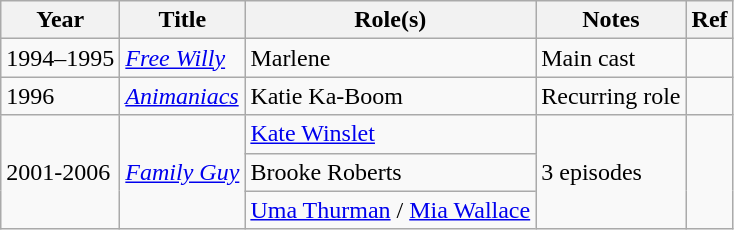<table class="wikitable plainrowheaders sortable">
<tr>
<th scope="col">Year</th>
<th scope="col">Title</th>
<th scope="col">Role(s)</th>
<th scope="col">Notes</th>
<th scope="col" class="unsortable">Ref</th>
</tr>
<tr>
<td>1994–1995</td>
<td><em><a href='#'>Free Willy</a></em></td>
<td>Marlene</td>
<td>Main cast</td>
<td></td>
</tr>
<tr>
<td>1996</td>
<td><em><a href='#'>Animaniacs</a></em></td>
<td>Katie Ka-Boom</td>
<td>Recurring role</td>
<td></td>
</tr>
<tr>
<td rowspan=3>2001-2006</td>
<td rowspan=3><em><a href='#'>Family Guy</a></em></td>
<td><a href='#'>Kate Winslet</a></td>
<td rowspan=3>3 episodes</td>
<td rowspan=3></td>
</tr>
<tr>
<td>Brooke Roberts</td>
</tr>
<tr>
<td><a href='#'>Uma Thurman</a> / <a href='#'>Mia Wallace</a></td>
</tr>
</table>
